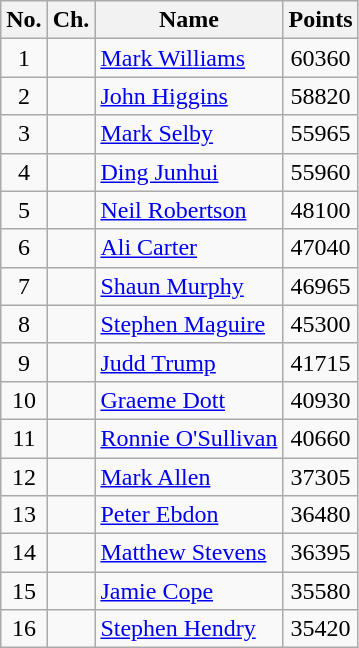<table class="wikitable" style="text-align: center;">
<tr>
<th>No.</th>
<th>Ch.</th>
<th align="left">Name</th>
<th>Points</th>
</tr>
<tr>
<td>1</td>
<td></td>
<td style="text-align:left;"> <a href='#'>Mark Williams</a></td>
<td>60360</td>
</tr>
<tr>
<td>2</td>
<td></td>
<td style="text-align:left;"> <a href='#'>John Higgins</a></td>
<td>58820</td>
</tr>
<tr>
<td>3</td>
<td></td>
<td style="text-align:left;"> <a href='#'>Mark Selby</a></td>
<td>55965</td>
</tr>
<tr>
<td>4</td>
<td></td>
<td style="text-align:left;"> <a href='#'>Ding Junhui</a></td>
<td>55960</td>
</tr>
<tr>
<td>5</td>
<td></td>
<td style="text-align:left;"> <a href='#'>Neil Robertson</a></td>
<td>48100</td>
</tr>
<tr>
<td>6</td>
<td></td>
<td style="text-align:left;"> <a href='#'>Ali Carter</a></td>
<td>47040</td>
</tr>
<tr>
<td>7</td>
<td></td>
<td style="text-align:left;"> <a href='#'>Shaun Murphy</a></td>
<td>46965</td>
</tr>
<tr>
<td>8</td>
<td></td>
<td style="text-align:left;"> <a href='#'>Stephen Maguire</a></td>
<td>45300</td>
</tr>
<tr>
<td>9</td>
<td></td>
<td style="text-align:left;"> <a href='#'>Judd Trump</a></td>
<td>41715</td>
</tr>
<tr>
<td>10</td>
<td></td>
<td style="text-align:left;"> <a href='#'>Graeme Dott</a></td>
<td>40930</td>
</tr>
<tr>
<td>11</td>
<td></td>
<td style="text-align:left;"> <a href='#'>Ronnie O'Sullivan</a></td>
<td>40660</td>
</tr>
<tr>
<td>12</td>
<td></td>
<td style="text-align:left;"> <a href='#'>Mark Allen</a></td>
<td>37305</td>
</tr>
<tr>
<td>13</td>
<td></td>
<td style="text-align:left;"> <a href='#'>Peter Ebdon</a></td>
<td>36480</td>
</tr>
<tr>
<td>14</td>
<td></td>
<td style="text-align:left;"> <a href='#'>Matthew Stevens</a></td>
<td>36395</td>
</tr>
<tr>
<td>15</td>
<td></td>
<td style="text-align:left;"> <a href='#'>Jamie Cope</a></td>
<td>35580</td>
</tr>
<tr>
<td>16</td>
<td></td>
<td style="text-align:left;"> <a href='#'>Stephen Hendry</a></td>
<td>35420</td>
</tr>
</table>
